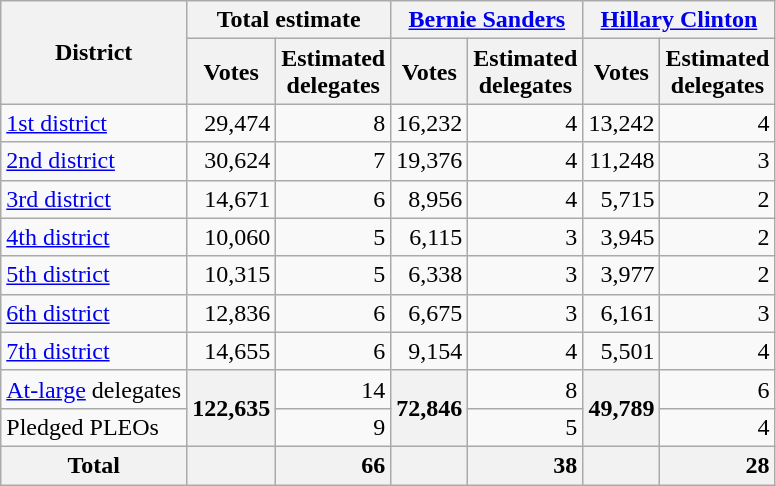<table class=wikitable style="text-align:right">
<tr>
<th rowspan=2>District</th>
<th colspan=2>Total estimate</th>
<th colspan=2><a href='#'>Bernie Sanders</a></th>
<th colspan=2><a href='#'>Hillary Clinton</a></th>
</tr>
<tr>
<th>Votes</th>
<th>Estimated<br>delegates</th>
<th>Votes</th>
<th>Estimated<br>delegates</th>
<th>Votes</th>
<th>Estimated<br>delegates</th>
</tr>
<tr>
<td style="text-align:left"><a href='#'>1st district</a></td>
<td>29,474</td>
<td>8</td>
<td>16,232</td>
<td>4</td>
<td>13,242</td>
<td>4</td>
</tr>
<tr>
<td style="text-align:left"><a href='#'>2nd district</a></td>
<td>30,624</td>
<td>7</td>
<td>19,376</td>
<td>4</td>
<td>11,248</td>
<td>3</td>
</tr>
<tr>
<td style="text-align:left"><a href='#'>3rd district</a></td>
<td>14,671</td>
<td>6</td>
<td>8,956</td>
<td>4</td>
<td>5,715</td>
<td>2</td>
</tr>
<tr>
<td style="text-align:left"><a href='#'>4th district</a></td>
<td>10,060</td>
<td>5</td>
<td>6,115</td>
<td>3</td>
<td>3,945</td>
<td>2</td>
</tr>
<tr>
<td style="text-align:left"><a href='#'>5th district</a></td>
<td>10,315</td>
<td>5</td>
<td>6,338</td>
<td>3</td>
<td>3,977</td>
<td>2</td>
</tr>
<tr>
<td style="text-align:left"><a href='#'>6th district</a></td>
<td>12,836</td>
<td>6</td>
<td>6,675</td>
<td>3</td>
<td>6,161</td>
<td>3</td>
</tr>
<tr>
<td style="text-align:left"><a href='#'>7th district</a></td>
<td>14,655</td>
<td>6</td>
<td>9,154</td>
<td>4</td>
<td>5,501</td>
<td>4</td>
</tr>
<tr>
<td style="text-align:left"><a href='#'>At-large</a> delegates</td>
<th rowspan=2 style="text-align:right">122,635</th>
<td>14</td>
<th rowspan=2 style="text-align:right">72,846</th>
<td>8</td>
<th rowspan=2 style="text-align:right">49,789</th>
<td>6</td>
</tr>
<tr>
<td style="text-align:left">Pledged PLEOs</td>
<td>9</td>
<td>5</td>
<td>4</td>
</tr>
<tr>
<th>Total</th>
<th></th>
<th style="text-align:right">66</th>
<th></th>
<th style="text-align:right">38</th>
<th></th>
<th style="text-align:right">28</th>
</tr>
</table>
